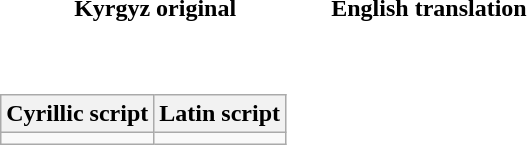<table cellpadding="6">
<tr>
<th>Kyrgyz original</th>
<th>English translation</th>
</tr>
<tr style="white-space:nowrap;">
<td><br><table class="wikitable">
<tr>
<th>Cyrillic script</th>
<th>Latin script</th>
</tr>
<tr style="vertical-align:top; white-space:nowrap;">
<td></td>
<td></td>
</tr>
</table>
</td>
<td></td>
</tr>
</table>
